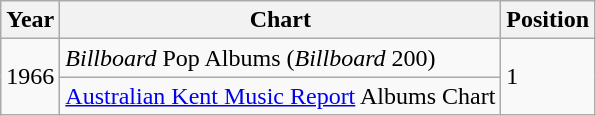<table class="wikitable">
<tr>
<th>Year</th>
<th>Chart</th>
<th>Position</th>
</tr>
<tr>
<td rowspan=2>1966</td>
<td><em>Billboard</em> Pop Albums (<em>Billboard</em> 200)</td>
<td rowspan=2>1</td>
</tr>
<tr>
<td><a href='#'>Australian Kent Music Report</a> Albums Chart</td>
</tr>
</table>
